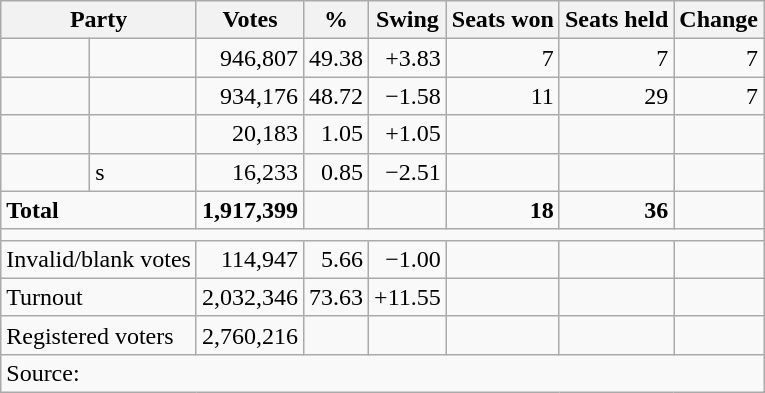<table class="wikitable">
<tr>
<th colspan=2>Party</th>
<th>Votes</th>
<th>%</th>
<th>Swing</th>
<th>Seats won</th>
<th>Seats held</th>
<th>Change</th>
</tr>
<tr>
<td> </td>
<td></td>
<td align=right>946,807</td>
<td align=right>49.38</td>
<td align=right>+3.83</td>
<td align=right>7</td>
<td align=right>7</td>
<td align=right> 7</td>
</tr>
<tr>
<td> </td>
<td></td>
<td align=right>934,176</td>
<td align=right>48.72</td>
<td align=right>−1.58</td>
<td align=right>11</td>
<td align=right>29</td>
<td align=right> 7</td>
</tr>
<tr>
<td> </td>
<td></td>
<td align=right>20,183</td>
<td align=right>1.05</td>
<td align=right>+1.05</td>
<td align=right></td>
<td align=right></td>
<td align=right></td>
</tr>
<tr>
<td> </td>
<td>s</td>
<td align=right>16,233</td>
<td align=right>0.85</td>
<td align=right>−2.51</td>
<td align=right></td>
<td align=right></td>
<td align=right></td>
</tr>
<tr>
<td colspan=2><strong>Total</strong></td>
<td align=right><strong>1,917,399</strong></td>
<td align=right> </td>
<td align=right> </td>
<td align=right><strong>18</strong></td>
<td align=right><strong>36</strong></td>
<td align=right></td>
</tr>
<tr>
<td colspan=8></td>
</tr>
<tr>
<td colspan=2>Invalid/blank votes</td>
<td align=right>114,947</td>
<td align=right>5.66</td>
<td align=right>−1.00</td>
<td align=right></td>
<td align=right></td>
<td></td>
</tr>
<tr>
<td colspan=2>Turnout</td>
<td align=right>2,032,346</td>
<td align=right>73.63</td>
<td align=right>+11.55</td>
<td align=right></td>
<td align=right></td>
<td></td>
</tr>
<tr>
<td colspan=2>Registered voters</td>
<td align=right>2,760,216</td>
<td align=right></td>
<td align=right></td>
<td align=right></td>
<td align=right></td>
<td></td>
</tr>
<tr>
<td colspan=8>Source: </td>
</tr>
</table>
